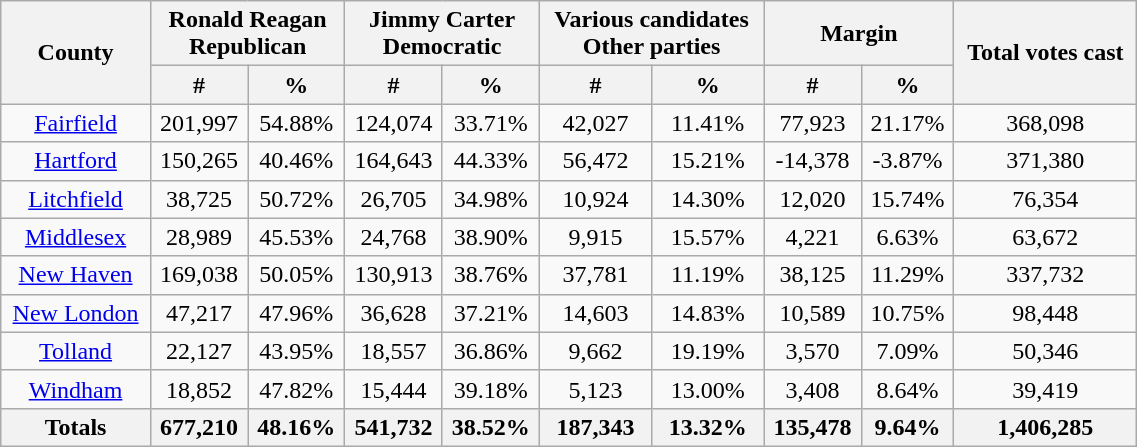<table width="60%"  class="wikitable sortable" style="text-align:center">
<tr>
<th style="text-align:center;" rowspan="2">County</th>
<th style="text-align:center;" colspan="2">Ronald Reagan<br>Republican</th>
<th style="text-align:center;" colspan="2">Jimmy Carter<br>Democratic</th>
<th style="text-align:center;" colspan="2">Various candidates<br>Other parties</th>
<th style="text-align:center;" colspan="2">Margin</th>
<th style="text-align:center;" rowspan="2">Total votes cast</th>
</tr>
<tr>
<th style="text-align:center;" data-sort-type="number">#</th>
<th style="text-align:center;" data-sort-type="number">%</th>
<th style="text-align:center;" data-sort-type="number">#</th>
<th style="text-align:center;" data-sort-type="number">%</th>
<th style="text-align:center;" data-sort-type="number">#</th>
<th style="text-align:center;" data-sort-type="number">%</th>
<th style="text-align:center;" data-sort-type="number">#</th>
<th style="text-align:center;" data-sort-type="number">%</th>
</tr>
<tr style="text-align:center;">
<td><a href='#'>Fairfield</a></td>
<td>201,997</td>
<td>54.88%</td>
<td>124,074</td>
<td>33.71%</td>
<td>42,027</td>
<td>11.41%</td>
<td>77,923</td>
<td>21.17%</td>
<td>368,098</td>
</tr>
<tr style="text-align:center;">
<td><a href='#'>Hartford</a></td>
<td>150,265</td>
<td>40.46%</td>
<td>164,643</td>
<td>44.33%</td>
<td>56,472</td>
<td>15.21%</td>
<td>-14,378</td>
<td>-3.87%</td>
<td>371,380</td>
</tr>
<tr style="text-align:center;">
<td><a href='#'>Litchfield</a></td>
<td>38,725</td>
<td>50.72%</td>
<td>26,705</td>
<td>34.98%</td>
<td>10,924</td>
<td>14.30%</td>
<td>12,020</td>
<td>15.74%</td>
<td>76,354</td>
</tr>
<tr style="text-align:center;">
<td><a href='#'>Middlesex</a></td>
<td>28,989</td>
<td>45.53%</td>
<td>24,768</td>
<td>38.90%</td>
<td>9,915</td>
<td>15.57%</td>
<td>4,221</td>
<td>6.63%</td>
<td>63,672</td>
</tr>
<tr style="text-align:center;">
<td><a href='#'>New Haven</a></td>
<td>169,038</td>
<td>50.05%</td>
<td>130,913</td>
<td>38.76%</td>
<td>37,781</td>
<td>11.19%</td>
<td>38,125</td>
<td>11.29%</td>
<td>337,732</td>
</tr>
<tr style="text-align:center;">
<td><a href='#'>New London</a></td>
<td>47,217</td>
<td>47.96%</td>
<td>36,628</td>
<td>37.21%</td>
<td>14,603</td>
<td>14.83%</td>
<td>10,589</td>
<td>10.75%</td>
<td>98,448</td>
</tr>
<tr style="text-align:center;">
<td><a href='#'>Tolland</a></td>
<td>22,127</td>
<td>43.95%</td>
<td>18,557</td>
<td>36.86%</td>
<td>9,662</td>
<td>19.19%</td>
<td>3,570</td>
<td>7.09%</td>
<td>50,346</td>
</tr>
<tr style="text-align:center;">
<td><a href='#'>Windham</a></td>
<td>18,852</td>
<td>47.82%</td>
<td>15,444</td>
<td>39.18%</td>
<td>5,123</td>
<td>13.00%</td>
<td>3,408</td>
<td>8.64%</td>
<td>39,419</td>
</tr>
<tr>
<th>Totals</th>
<th>677,210</th>
<th>48.16%</th>
<th>541,732</th>
<th>38.52%</th>
<th>187,343</th>
<th>13.32%</th>
<th>135,478</th>
<th>9.64%</th>
<th>1,406,285</th>
</tr>
</table>
